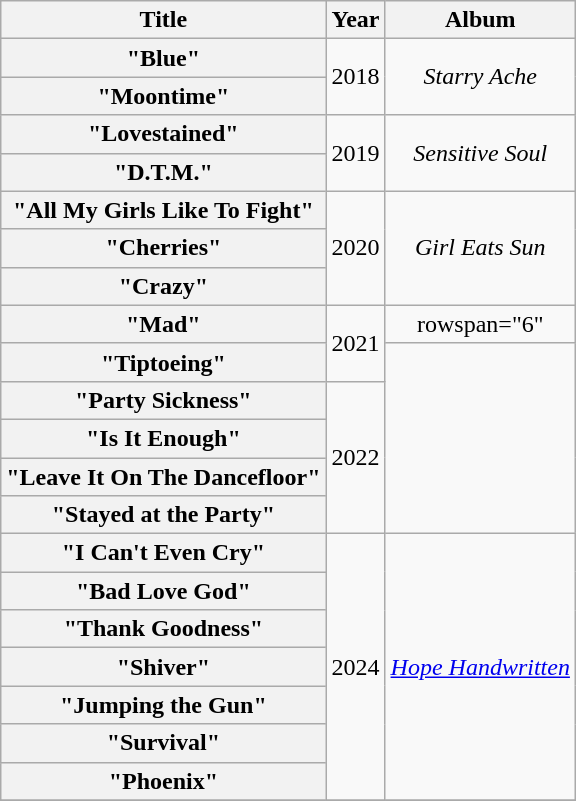<table class="wikitable plainrowheaders" style="text-align:center;">
<tr>
<th scope="col">Title</th>
<th scope="col" style="width:1em;">Year</th>
<th scope="col">Album</th>
</tr>
<tr>
<th scope="row">"Blue"</th>
<td rowspan="2">2018</td>
<td rowspan="2"><em>Starry Ache</em></td>
</tr>
<tr>
<th scope="row">"Moontime"</th>
</tr>
<tr>
<th scope="row">"Lovestained"</th>
<td rowspan="2">2019</td>
<td rowspan="2"><em>Sensitive Soul</em></td>
</tr>
<tr>
<th scope="row">"D.T.M."</th>
</tr>
<tr>
<th scope="row">"All My Girls Like To Fight"</th>
<td rowspan="3">2020</td>
<td rowspan="3"><em>Girl Eats Sun</em></td>
</tr>
<tr>
<th scope="row">"Cherries"<br></th>
</tr>
<tr>
<th scope="row">"Crazy"</th>
</tr>
<tr>
<th scope="row">"Mad"</th>
<td rowspan="2">2021</td>
<td>rowspan="6" </td>
</tr>
<tr>
<th scope="row">"Tiptoeing"</th>
</tr>
<tr>
<th scope="row">"Party Sickness"</th>
<td rowspan="4">2022</td>
</tr>
<tr>
<th scope="row">"Is It Enough"</th>
</tr>
<tr>
<th scope="row">"Leave It On The Dancefloor"</th>
</tr>
<tr>
<th scope="row">"Stayed at the Party"</th>
</tr>
<tr>
<th scope="row">"I Can't Even Cry"</th>
<td rowspan="7">2024</td>
<td rowspan="7"><em><a href='#'>Hope Handwritten</a></em></td>
</tr>
<tr>
<th scope="row">"Bad Love God"</th>
</tr>
<tr>
<th scope="row">"Thank Goodness"</th>
</tr>
<tr>
<th scope="row">"Shiver"</th>
</tr>
<tr>
<th scope="row">"Jumping the Gun"</th>
</tr>
<tr>
<th scope="row">"Survival"</th>
</tr>
<tr>
<th scope="row">"Phoenix"</th>
</tr>
<tr>
</tr>
</table>
